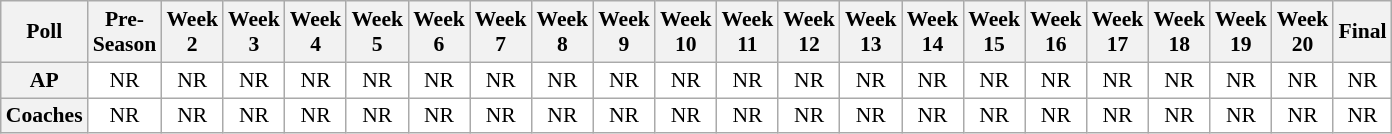<table class="wikitable" style="white-space:nowrap;font-size:90%">
<tr>
<th>Poll</th>
<th>Pre-<br>Season</th>
<th>Week<br>2</th>
<th>Week<br>3</th>
<th>Week<br>4</th>
<th>Week<br>5</th>
<th>Week<br>6</th>
<th>Week<br>7</th>
<th>Week<br>8</th>
<th>Week<br>9</th>
<th>Week<br>10</th>
<th>Week<br>11</th>
<th>Week<br>12</th>
<th>Week<br>13</th>
<th>Week<br>14</th>
<th>Week<br>15</th>
<th>Week<br>16</th>
<th>Week<br>17</th>
<th>Week<br>18</th>
<th>Week<br>19</th>
<th>Week<br>20</th>
<th>Final</th>
</tr>
<tr style="text-align:center;">
<th>AP</th>
<td style="background:#FFF;">NR</td>
<td style="background:#FFF;">NR</td>
<td style="background:#FFF;">NR</td>
<td style="background:#FFF;">NR</td>
<td style="background:#FFF;">NR</td>
<td style="background:#FFF;">NR</td>
<td style="background:#FFF;">NR</td>
<td style="background:#FFF;">NR</td>
<td style="background:#FFF;">NR</td>
<td style="background:#FFF;">NR</td>
<td style="background:#FFF;">NR</td>
<td style="background:#FFF;">NR</td>
<td style="background:#FFF;">NR</td>
<td style="background:#FFF;">NR</td>
<td style="background:#FFF;">NR</td>
<td style="background:#FFF;">NR</td>
<td style="background:#FFF;">NR</td>
<td style="background:#FFF;">NR</td>
<td style="background:#FFF;">NR</td>
<td style="background:#FFF;">NR</td>
<td style="background:#FFF;">NR</td>
</tr>
<tr style="text-align:center;">
<th>Coaches</th>
<td style="background:#FFF;">NR</td>
<td style="background:#FFF;">NR</td>
<td style="background:#FFF;">NR</td>
<td style="background:#FFF;">NR</td>
<td style="background:#FFF;">NR</td>
<td style="background:#FFF;">NR</td>
<td style="background:#FFF;">NR</td>
<td style="background:#FFF;">NR</td>
<td style="background:#FFF;">NR</td>
<td style="background:#FFF;">NR</td>
<td style="background:#FFF;">NR</td>
<td style="background:#FFF;">NR</td>
<td style="background:#FFF;">NR</td>
<td style="background:#FFF;">NR</td>
<td style="background:#FFF;">NR</td>
<td style="background:#FFF;">NR</td>
<td style="background:#FFF;">NR</td>
<td style="background:#FFF;">NR</td>
<td style="background:#FFF;">NR</td>
<td style="background:#FFF;">NR</td>
<td style="background:#FFF;">NR</td>
</tr>
</table>
